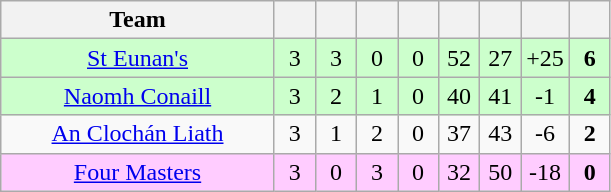<table class="wikitable" style="text-align:center">
<tr>
<th style="width:175px;">Team</th>
<th width="20"></th>
<th width="20"></th>
<th width="20"></th>
<th width="20"></th>
<th width="20"></th>
<th width="20"></th>
<th width="20"></th>
<th width="20"></th>
</tr>
<tr style="background:#cfc;">
<td><a href='#'>St Eunan's</a></td>
<td>3</td>
<td>3</td>
<td>0</td>
<td>0</td>
<td>52</td>
<td>27</td>
<td>+25</td>
<td><strong>6</strong></td>
</tr>
<tr style="background:#cfc;">
<td><a href='#'>Naomh Conaill</a></td>
<td>3</td>
<td>2</td>
<td>1</td>
<td>0</td>
<td>40</td>
<td>41</td>
<td>-1</td>
<td><strong>4</strong></td>
</tr>
<tr>
<td><a href='#'>An Clochán Liath</a></td>
<td>3</td>
<td>1</td>
<td>2</td>
<td>0</td>
<td>37</td>
<td>43</td>
<td>-6</td>
<td><strong>2</strong></td>
</tr>
<tr style="background:#fcf;">
<td><a href='#'>Four Masters</a></td>
<td>3</td>
<td>0</td>
<td>3</td>
<td>0</td>
<td>32</td>
<td>50</td>
<td>-18</td>
<td><strong>0</strong></td>
</tr>
</table>
